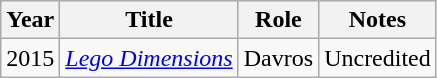<table class="wikitable">
<tr>
<th>Year</th>
<th>Title</th>
<th>Role</th>
<th>Notes</th>
</tr>
<tr>
<td>2015</td>
<td><em><a href='#'>Lego Dimensions</a></em></td>
<td>Davros</td>
<td>Uncredited</td>
</tr>
</table>
